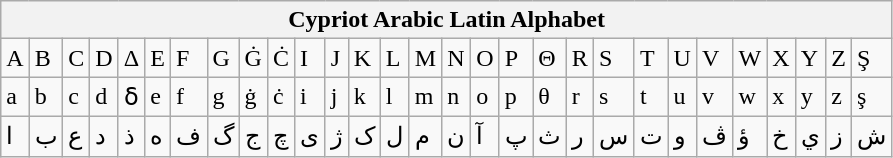<table class="wikitable">
<tr>
<th colspan="29">Cypriot Arabic Latin Alphabet</th>
</tr>
<tr>
<td>A</td>
<td>B</td>
<td>C</td>
<td>D</td>
<td>Δ</td>
<td>E</td>
<td>F</td>
<td>G</td>
<td>Ġ</td>
<td>Ċ</td>
<td>I</td>
<td>J</td>
<td>K</td>
<td>L</td>
<td>M</td>
<td>N</td>
<td>O</td>
<td>P</td>
<td>Θ</td>
<td>R</td>
<td>S</td>
<td>T</td>
<td>U</td>
<td>V</td>
<td>W</td>
<td>X</td>
<td>Y</td>
<td>Z</td>
<td>Ş</td>
</tr>
<tr>
<td>a</td>
<td>b</td>
<td>c</td>
<td>d</td>
<td>ẟ</td>
<td>e</td>
<td>f</td>
<td>g</td>
<td>ġ</td>
<td>ċ</td>
<td>i</td>
<td>j</td>
<td>k</td>
<td>l</td>
<td>m</td>
<td>n</td>
<td>o</td>
<td>p</td>
<td>θ</td>
<td>r</td>
<td>s</td>
<td>t</td>
<td>u</td>
<td>v</td>
<td>w</td>
<td>x</td>
<td>y</td>
<td>z</td>
<td>ş</td>
</tr>
<tr>
<td>ا</td>
<td>ب</td>
<td>ع</td>
<td>د</td>
<td>ذ</td>
<td>ه</td>
<td>ف</td>
<td>گ</td>
<td>ج</td>
<td>ﭺ</td>
<td>ى</td>
<td>ﮊ</td>
<td>ک</td>
<td>ل</td>
<td>م</td>
<td>ن</td>
<td>ﺁ</td>
<td>ﭖ</td>
<td>ث</td>
<td>ر</td>
<td>س</td>
<td>ت</td>
<td>و</td>
<td>ڤ</td>
<td>ؤ</td>
<td>خ</td>
<td>ي</td>
<td>ز</td>
<td>ش</td>
</tr>
</table>
